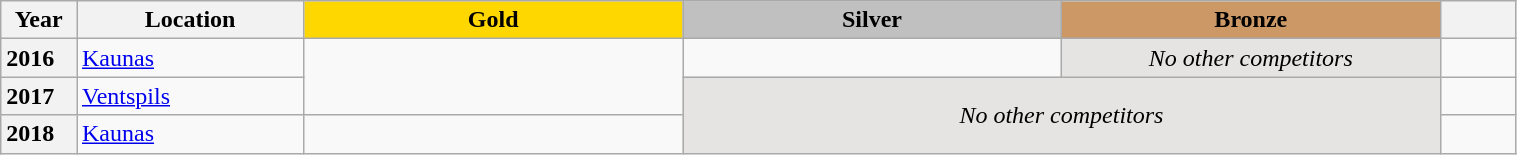<table class="wikitable unsortable" style="text-align:left; width:80%">
<tr>
<th scope="col" style="text-align:center; width:5%">Year</th>
<th scope="col" style="text-align:center; width:15%">Location</th>
<td scope="col" style="text-align:center; width:25%; background:gold"><strong>Gold</strong></td>
<td scope="col" style="text-align:center; width:25%; background:silver"><strong>Silver</strong></td>
<td scope="col" style="text-align:center; width:25%; background:#c96"><strong>Bronze</strong></td>
<th scope="col" style="text-align:center; width:5%"></th>
</tr>
<tr>
<th scope="row" style="text-align:left">2016</th>
<td><a href='#'>Kaunas</a></td>
<td rowspan="2"></td>
<td></td>
<td align="center" bgcolor="e5e4e2"><em>No other competitors</em></td>
<td></td>
</tr>
<tr>
<th scope="row" style="text-align:left">2017</th>
<td> <a href='#'>Ventspils</a></td>
<td colspan="2" rowspan="2" align="center" bgcolor="e5e4e2"><em>No other competitors</em></td>
<td></td>
</tr>
<tr>
<th scope="row" style="text-align:left">2018</th>
<td><a href='#'>Kaunas</a></td>
<td></td>
<td></td>
</tr>
</table>
